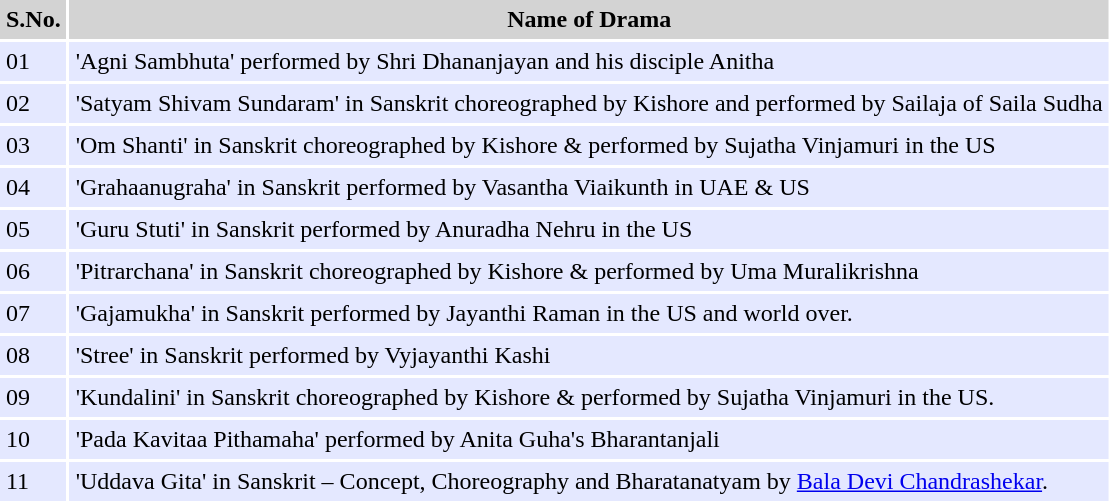<table border="0" cellpadding="4" cellspacing="2">
<tr bgcolor="#d3d3d3">
<th>S.No.</th>
<th>Name of Drama</th>
</tr>
<tr bgcolor="#e4e8ff">
<td>01</td>
<td>'Agni Sambhuta' performed by Shri Dhananjayan and his disciple Anitha</td>
</tr>
<tr bgcolor="#e4e8ff">
<td>02</td>
<td>'Satyam Shivam Sundaram' in Sanskrit choreographed by Kishore and performed by Sailaja of Saila Sudha</td>
</tr>
<tr bgcolor="#e4e8ff">
<td>03</td>
<td>'Om Shanti' in Sanskrit choreographed by Kishore & performed by Sujatha Vinjamuri in the US</td>
</tr>
<tr bgcolor="#e4e8ff">
<td>04</td>
<td>'Grahaanugraha' in Sanskrit performed by Vasantha Viaikunth in UAE & US</td>
</tr>
<tr bgcolor="#e4e8ff">
<td>05</td>
<td>'Guru Stuti' in Sanskrit performed by Anuradha Nehru in the US</td>
</tr>
<tr bgcolor="#e4e8ff">
<td>06</td>
<td>'Pitrarchana' in Sanskrit choreographed by Kishore & performed by Uma Muralikrishna</td>
</tr>
<tr bgcolor="#e4e8ff">
<td>07</td>
<td>'Gajamukha' in Sanskrit performed by Jayanthi Raman in the US and world over.</td>
</tr>
<tr bgcolor="#e4e8ff">
<td>08</td>
<td>'Stree' in Sanskrit performed by Vyjayanthi Kashi</td>
</tr>
<tr bgcolor="#e4e8ff">
<td>09</td>
<td>'Kundalini' in Sanskrit choreographed by Kishore & performed by Sujatha Vinjamuri in the US.</td>
</tr>
<tr bgcolor="#e4e8ff">
<td>10</td>
<td>'Pada Kavitaa Pithamaha' performed by Anita Guha's Bharantanjali</td>
</tr>
<tr bgcolor="#e4e8ff">
<td>11</td>
<td>'Uddava Gita' in Sanskrit – Concept, Choreography and Bharatanatyam by <a href='#'>Bala Devi Chandrashekar</a>.</td>
</tr>
</table>
